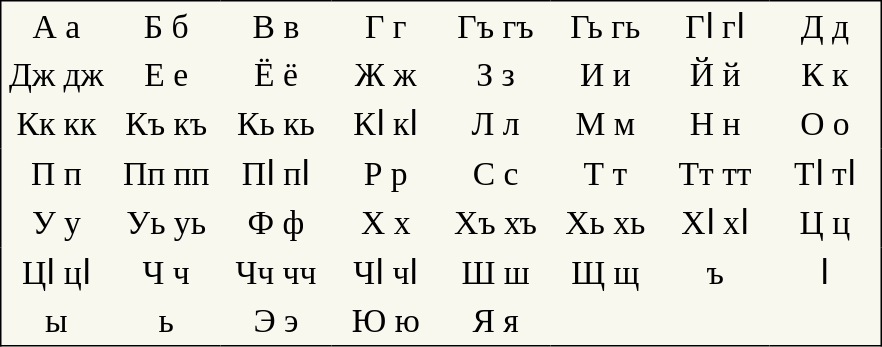<table style="font-family:Arial Unicode MS; font-size:1.4em; border-color:#000; border-width:1px; border-style:solid; border-collapse:collapse; background:#f8f8ef;">
<tr>
<td style="width:3em; text-align:center; padding: 3px;">А а</td>
<td style="width:3em; text-align:center; padding: 3px;">Б б</td>
<td style="width:3em; text-align:center; padding: 3px;">В в</td>
<td style="width:3em; text-align:center; padding: 3px;">Г г</td>
<td style="width:3em; text-align:center; padding: 3px;">Гъ гъ</td>
<td style="width:3em; text-align:center; padding: 3px;">Гь гь</td>
<td style="width:3em; text-align:center; padding: 3px;">Гӏ гӏ</td>
<td style="width:3em; text-align:center; padding: 3px;">Д д</td>
</tr>
<tr style="text-align:center;">
<td style="width:3em; padding: 3px;">Дж дж</td>
<td style="width:3em; padding: 3px;">Е е</td>
<td style="width:3em; padding: 3px;">Ё ё</td>
<td style="width:3em; padding: 3px;">Ж ж</td>
<td style="width:3em; padding: 3px;">З з</td>
<td style="width:3em; padding: 3px;">И и</td>
<td style="width:3em; padding: 3px;">Й й</td>
<td style="width:3em; padding: 3px;">К к</td>
</tr>
<tr style="text-align:center;">
<td style="width:3em; padding: 3px;">Кк кк</td>
<td style="width:3em; padding: 3px;">Къ къ</td>
<td style="width:3em; padding: 3px;">Кь кь</td>
<td style="width:3em; padding: 3px;">Кӏ кӏ</td>
<td style="width:3em; padding: 3px;">Л л</td>
<td style="width:3em; padding: 3px;">М м</td>
<td style="width:3em; padding: 3px;">Н н</td>
<td style="width:3em; padding: 3px;">О о</td>
</tr>
<tr style="text-align:center;">
<td style="width:3em; padding: 3px;">П п</td>
<td style="width:3em; padding: 3px;">Пп пп</td>
<td style="width:3em; padding: 3px;">Пӏ пӏ</td>
<td style="width:3em; padding: 3px;">Р р</td>
<td style="width:3em; padding: 3px;">С с</td>
<td style="width:3em; padding: 3px;">Т т</td>
<td style="width:3em; padding: 3px;">Тт тт</td>
<td style="width:3em; padding: 3px;">Тӏ тӏ</td>
</tr>
<tr style="text-align:center;">
<td style="width:3em; padding: 3px;">У у</td>
<td style="width:3em; padding: 3px;">Уь уь</td>
<td style="width:3em; padding: 3px;">Ф ф</td>
<td style="width:3em; padding: 3px;">Х х</td>
<td style="width:3em; padding: 3px;">Хъ хъ</td>
<td style="width:3em; padding: 3px;">Хь хь</td>
<td style="width:3em; padding: 3px;">Хӏ хӏ</td>
<td style="width:3em; padding: 3px;">Ц ц</td>
</tr>
<tr style="text-align:center;">
<td style="width:3em; padding: 3px;">Цӏ цӏ</td>
<td style="width:3em; padding: 3px;">Ч ч</td>
<td style="width:3em; padding: 3px;">Чч чч</td>
<td style="width:3em; padding: 3px;">Чӏ чӏ</td>
<td style="width:3em; padding: 3px;">Ш ш</td>
<td style="width:3em; padding: 3px;">Щ щ</td>
<td style="width:3em; padding: 3px;">ъ</td>
<td style="width:3em; padding: 3px;">ӏ</td>
</tr>
<tr>
<td style="width:3em; text-align:center; padding: 3px;">ы</td>
<td style="width:3em; text-align:center; padding: 3px;">ь</td>
<td style="width:3em; text-align:center; padding: 3px;">Э э</td>
<td style="width:3em; text-align:center; padding: 3px;">Ю ю</td>
<td style="width:3em; text-align:center; padding: 3px;">Я я</td>
<td style="width:3em; text-align:center; padding: 3px;"></td>
<td></td>
<td></td>
</tr>
</table>
